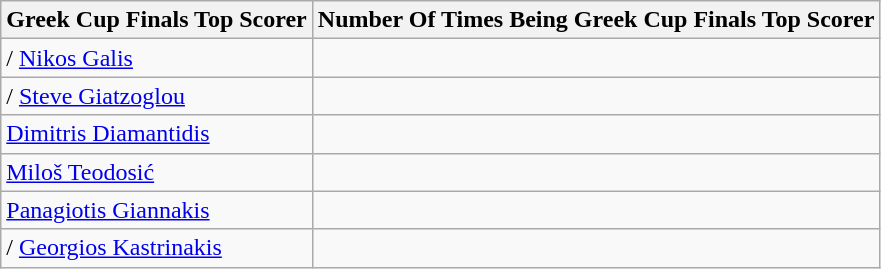<table class="wikitable sortable">
<tr>
<th><strong>Greek Cup Finals Top Scorer</strong></th>
<th>Number Of Times Being Greek Cup Finals Top Scorer</th>
</tr>
<tr>
<td>/ <a href='#'>Nikos Galis</a></td>
<td></td>
</tr>
<tr>
<td>/ <a href='#'>Steve Giatzoglou</a></td>
<td></td>
</tr>
<tr>
<td> <a href='#'>Dimitris Diamantidis</a></td>
<td></td>
</tr>
<tr>
<td> <a href='#'>Miloš Teodosić</a></td>
<td></td>
</tr>
<tr>
<td> <a href='#'>Panagiotis Giannakis</a></td>
<td></td>
</tr>
<tr>
<td>/ <a href='#'>Georgios Kastrinakis</a></td>
<td></td>
</tr>
</table>
